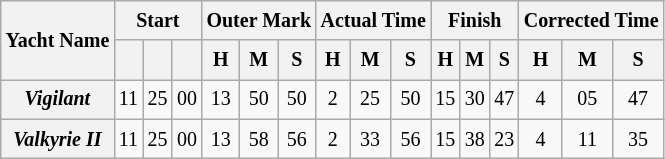<table class="wikitable" style="font-size:10pt;line-height:1.5;text-align: center;">
<tr>
<th rowspan="2">Yacht Name</th>
<th colspan="3">Start</th>
<th colspan="3">Outer Mark</th>
<th colspan="3">Actual Time</th>
<th colspan="3">Finish</th>
<th colspan="3">Corrected Time</th>
</tr>
<tr>
<th></th>
<th></th>
<th></th>
<th>H</th>
<th>M</th>
<th>S</th>
<th>H</th>
<th>M</th>
<th>S</th>
<th>H</th>
<th>M</th>
<th>S</th>
<th>H</th>
<th>M</th>
<th>S</th>
</tr>
<tr>
<th><em>Vigilant</em></th>
<td>11</td>
<td>25</td>
<td>00</td>
<td>13</td>
<td>50</td>
<td>50</td>
<td>2</td>
<td>25</td>
<td>50</td>
<td>15</td>
<td>30</td>
<td>47</td>
<td>4</td>
<td>05</td>
<td>47</td>
</tr>
<tr>
<th><em>Valkyrie II</em></th>
<td>11</td>
<td>25</td>
<td>00</td>
<td>13</td>
<td>58</td>
<td>56</td>
<td>2</td>
<td>33</td>
<td>56</td>
<td>15</td>
<td>38</td>
<td>23</td>
<td>4</td>
<td>11</td>
<td>35</td>
</tr>
</table>
